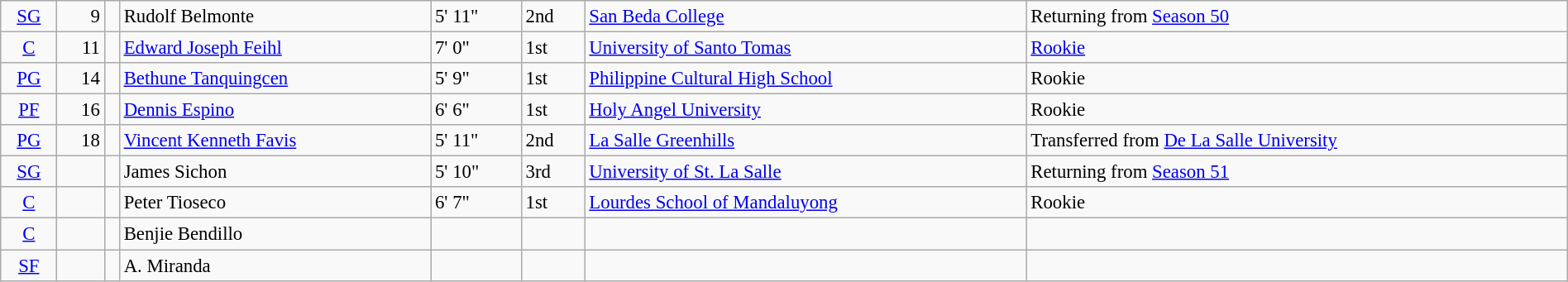<table class=wikitable width=100% style=font-size:95%>
<tr>
<td align=center><a href='#'>SG</a></td>
<td align=right>9</td>
<td></td>
<td>Rudolf Belmonte</td>
<td>5' 11"</td>
<td>2nd</td>
<td><a href='#'>San Beda College</a></td>
<td>Returning from <a href='#'>Season 50</a></td>
</tr>
<tr>
<td align=center><a href='#'>C</a></td>
<td align=right>11</td>
<td></td>
<td><a href='#'>Edward Joseph Feihl</a></td>
<td>7' 0"</td>
<td>1st</td>
<td><a href='#'>University of Santo Tomas</a></td>
<td><a href='#'>Rookie</a></td>
</tr>
<tr>
<td align=center><a href='#'>PG</a></td>
<td align=right>14</td>
<td></td>
<td><a href='#'>Bethune Tanquingcen</a></td>
<td>5' 9"</td>
<td>1st</td>
<td><a href='#'>Philippine Cultural High School</a></td>
<td>Rookie</td>
</tr>
<tr>
<td align=center><a href='#'>PF</a></td>
<td align=right>16</td>
<td></td>
<td><a href='#'>Dennis Espino</a></td>
<td>6' 6"</td>
<td>1st</td>
<td><a href='#'>Holy Angel University</a></td>
<td>Rookie</td>
</tr>
<tr>
<td align=center><a href='#'>PG</a></td>
<td align=right>18</td>
<td></td>
<td><a href='#'>Vincent Kenneth Favis</a></td>
<td>5' 11"</td>
<td>2nd</td>
<td><a href='#'>La Salle Greenhills</a></td>
<td>Transferred from <a href='#'>De La Salle University</a></td>
</tr>
<tr>
<td align=center><a href='#'>SG</a></td>
<td></td>
<td></td>
<td>James Sichon</td>
<td>5' 10"</td>
<td>3rd</td>
<td><a href='#'>University of St. La Salle</a></td>
<td>Returning from <a href='#'>Season 51</a></td>
</tr>
<tr>
<td align=center><a href='#'>C</a></td>
<td></td>
<td></td>
<td>Peter Tioseco</td>
<td>6' 7"</td>
<td>1st</td>
<td><a href='#'>Lourdes School of Mandaluyong</a></td>
<td>Rookie</td>
</tr>
<tr>
<td align=center><a href='#'>C</a></td>
<td></td>
<td></td>
<td>Benjie Bendillo</td>
<td></td>
<td></td>
<td></td>
<td></td>
</tr>
<tr>
<td align=center><a href='#'>SF</a></td>
<td></td>
<td></td>
<td>A. Miranda</td>
<td></td>
<td></td>
<td></td>
<td></td>
</tr>
</table>
